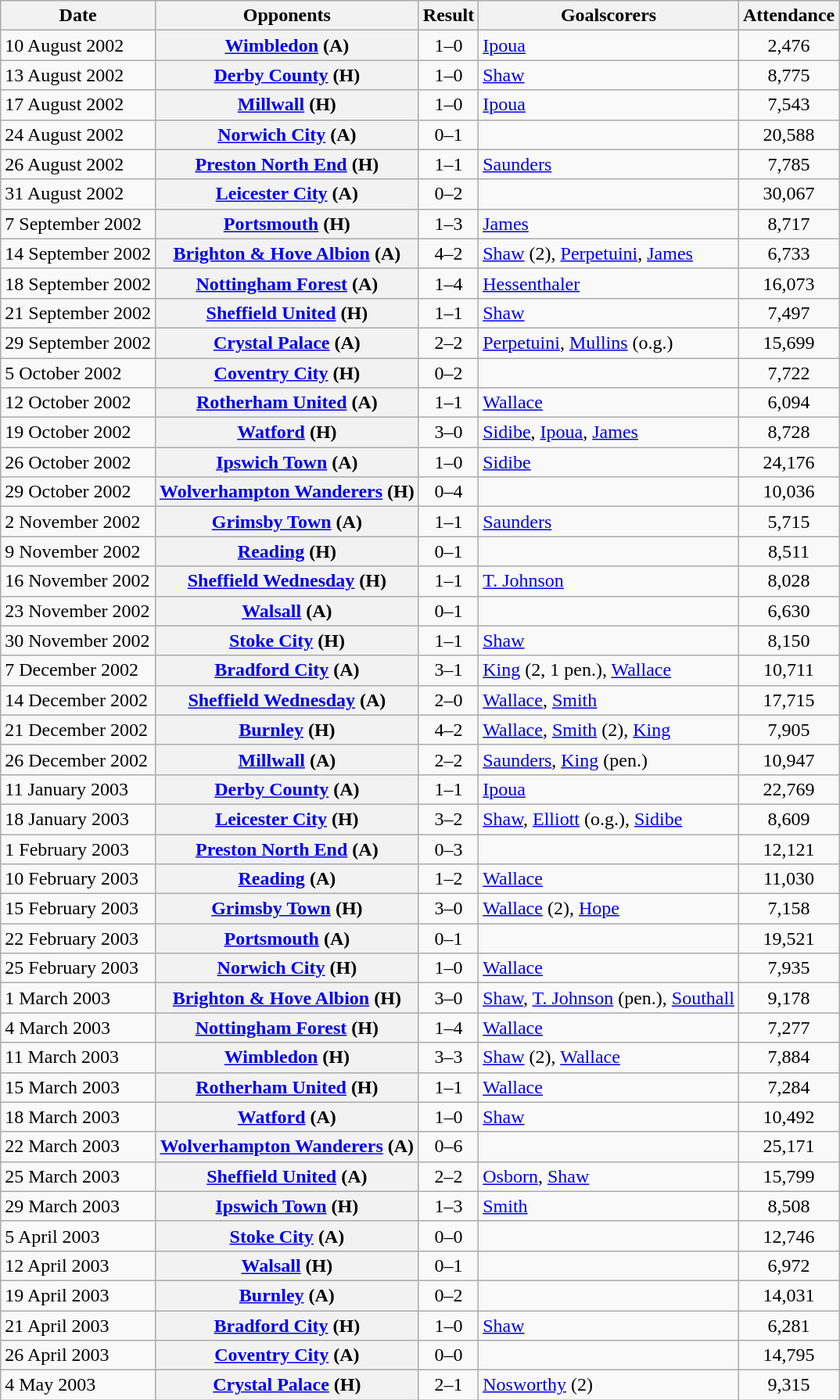<table class="wikitable plainrowheaders sortable">
<tr>
<th scope=col>Date</th>
<th scope=col>Opponents</th>
<th scope=col>Result</th>
<th scope=col class=unsortable>Goalscorers</th>
<th scope=col>Attendance</th>
</tr>
<tr>
<td>10 August 2002</td>
<th scope=row><a href='#'>Wimbledon</a> (A)</th>
<td align=center>1–0</td>
<td><a href='#'>Ipoua</a></td>
<td align=center>2,476</td>
</tr>
<tr>
<td>13 August 2002</td>
<th scope=row><a href='#'>Derby County</a> (H)</th>
<td align=center>1–0</td>
<td><a href='#'>Shaw</a></td>
<td align=center>8,775</td>
</tr>
<tr>
<td>17 August 2002</td>
<th scope=row><a href='#'>Millwall</a> (H)</th>
<td align=center>1–0</td>
<td><a href='#'>Ipoua</a></td>
<td align=center>7,543</td>
</tr>
<tr>
<td>24 August 2002</td>
<th scope=row><a href='#'>Norwich City</a> (A)</th>
<td align=center>0–1</td>
<td></td>
<td align=center>20,588</td>
</tr>
<tr>
<td>26 August 2002</td>
<th scope=row><a href='#'>Preston North End</a> (H)</th>
<td align=center>1–1</td>
<td><a href='#'>Saunders</a></td>
<td align=center>7,785</td>
</tr>
<tr>
<td>31 August 2002</td>
<th scope=row><a href='#'>Leicester City</a> (A)</th>
<td align=center>0–2</td>
<td></td>
<td align=center>30,067</td>
</tr>
<tr>
<td>7 September 2002</td>
<th scope=row><a href='#'>Portsmouth</a> (H)</th>
<td align=center>1–3</td>
<td><a href='#'>James</a></td>
<td align=center>8,717</td>
</tr>
<tr>
<td>14 September 2002</td>
<th scope=row><a href='#'>Brighton & Hove Albion</a> (A)</th>
<td align=center>4–2</td>
<td><a href='#'>Shaw</a> (2), <a href='#'>Perpetuini</a>, <a href='#'>James</a></td>
<td align=center>6,733</td>
</tr>
<tr>
<td>18 September 2002</td>
<th scope=row><a href='#'>Nottingham Forest</a> (A)</th>
<td align=center>1–4</td>
<td><a href='#'>Hessenthaler</a></td>
<td align=center>16,073</td>
</tr>
<tr>
<td>21 September 2002</td>
<th scope=row><a href='#'>Sheffield United</a> (H)</th>
<td align=center>1–1</td>
<td><a href='#'>Shaw</a></td>
<td align=center>7,497</td>
</tr>
<tr>
<td>29 September 2002</td>
<th scope=row><a href='#'>Crystal Palace</a> (A)</th>
<td align=center>2–2</td>
<td><a href='#'>Perpetuini</a>, <a href='#'>Mullins</a> (o.g.)</td>
<td align=center>15,699</td>
</tr>
<tr>
<td>5 October 2002</td>
<th scope=row><a href='#'>Coventry City</a> (H)</th>
<td align=center>0–2</td>
<td></td>
<td align=center>7,722</td>
</tr>
<tr>
<td>12 October 2002</td>
<th scope=row><a href='#'>Rotherham United</a> (A)</th>
<td align=center>1–1</td>
<td><a href='#'>Wallace</a></td>
<td align=center>6,094</td>
</tr>
<tr>
<td>19 October 2002</td>
<th scope=row><a href='#'>Watford</a> (H)</th>
<td align=center>3–0</td>
<td><a href='#'>Sidibe</a>, <a href='#'>Ipoua</a>, <a href='#'>James</a></td>
<td align=center>8,728</td>
</tr>
<tr>
<td>26 October 2002</td>
<th scope=row><a href='#'>Ipswich Town</a> (A)</th>
<td align=center>1–0</td>
<td><a href='#'>Sidibe</a></td>
<td align=center>24,176</td>
</tr>
<tr>
<td>29 October 2002</td>
<th scope=row><a href='#'>Wolverhampton Wanderers</a> (H)</th>
<td align=center>0–4</td>
<td></td>
<td align=center>10,036</td>
</tr>
<tr>
<td>2 November 2002</td>
<th scope=row><a href='#'>Grimsby Town</a> (A)</th>
<td align=center>1–1</td>
<td><a href='#'>Saunders</a></td>
<td align=center>5,715</td>
</tr>
<tr>
<td>9 November 2002</td>
<th scope=row><a href='#'>Reading</a> (H)</th>
<td align=center>0–1</td>
<td></td>
<td align=center>8,511</td>
</tr>
<tr>
<td>16 November 2002</td>
<th scope=row><a href='#'>Sheffield Wednesday</a> (H)</th>
<td align=center>1–1</td>
<td><a href='#'>T. Johnson</a></td>
<td align=center>8,028</td>
</tr>
<tr>
<td>23 November 2002</td>
<th scope=row><a href='#'>Walsall</a> (A)</th>
<td align=center>0–1</td>
<td></td>
<td align=center>6,630</td>
</tr>
<tr>
<td>30 November 2002</td>
<th scope=row><a href='#'>Stoke City</a> (H)</th>
<td align=center>1–1</td>
<td><a href='#'>Shaw</a></td>
<td align=center>8,150</td>
</tr>
<tr>
<td>7 December 2002</td>
<th scope=row><a href='#'>Bradford City</a> (A)</th>
<td align=center>3–1</td>
<td><a href='#'>King</a> (2, 1 pen.), <a href='#'>Wallace</a></td>
<td align=center>10,711</td>
</tr>
<tr>
<td>14 December 2002</td>
<th scope=row><a href='#'>Sheffield Wednesday</a> (A)</th>
<td align=center>2–0</td>
<td><a href='#'>Wallace</a>, <a href='#'>Smith</a></td>
<td align=center>17,715</td>
</tr>
<tr>
<td>21 December 2002</td>
<th scope=row><a href='#'>Burnley</a> (H)</th>
<td align=center>4–2</td>
<td><a href='#'>Wallace</a>, <a href='#'>Smith</a> (2), <a href='#'>King</a></td>
<td align=center>7,905</td>
</tr>
<tr>
<td>26 December 2002</td>
<th scope=row><a href='#'>Millwall</a> (A)</th>
<td align=center>2–2</td>
<td><a href='#'>Saunders</a>, <a href='#'>King</a> (pen.)</td>
<td align=center>10,947</td>
</tr>
<tr>
<td>11 January 2003</td>
<th scope=row><a href='#'>Derby County</a> (A)</th>
<td align=center>1–1</td>
<td><a href='#'>Ipoua</a></td>
<td align=center>22,769</td>
</tr>
<tr>
<td>18 January 2003</td>
<th scope=row><a href='#'>Leicester City</a> (H)</th>
<td align=center>3–2</td>
<td><a href='#'>Shaw</a>, <a href='#'>Elliott</a> (o.g.), <a href='#'>Sidibe</a></td>
<td align=center>8,609</td>
</tr>
<tr>
<td>1 February 2003</td>
<th scope=row><a href='#'>Preston North End</a> (A)</th>
<td align=center>0–3</td>
<td></td>
<td align=center>12,121</td>
</tr>
<tr>
<td>10 February 2003</td>
<th scope=row><a href='#'>Reading</a> (A)</th>
<td align=center>1–2</td>
<td><a href='#'>Wallace</a></td>
<td align=center>11,030</td>
</tr>
<tr>
<td>15 February 2003</td>
<th scope=row><a href='#'>Grimsby Town</a> (H)</th>
<td align=center>3–0</td>
<td><a href='#'>Wallace</a> (2), <a href='#'>Hope</a></td>
<td align=center>7,158</td>
</tr>
<tr>
<td>22 February 2003</td>
<th scope=row><a href='#'>Portsmouth</a> (A)</th>
<td align=center>0–1</td>
<td></td>
<td align=center>19,521</td>
</tr>
<tr>
<td>25 February 2003</td>
<th scope=row><a href='#'>Norwich City</a> (H)</th>
<td align=center>1–0</td>
<td><a href='#'>Wallace</a></td>
<td align=center>7,935</td>
</tr>
<tr>
<td>1 March 2003</td>
<th scope=row><a href='#'>Brighton & Hove Albion</a> (H)</th>
<td align=center>3–0</td>
<td><a href='#'>Shaw</a>, <a href='#'>T. Johnson</a> (pen.), <a href='#'>Southall</a></td>
<td align=center>9,178</td>
</tr>
<tr>
<td>4 March 2003</td>
<th scope=row><a href='#'>Nottingham Forest</a> (H)</th>
<td align=center>1–4</td>
<td><a href='#'>Wallace</a></td>
<td align=center>7,277</td>
</tr>
<tr>
<td>11 March 2003</td>
<th scope=row><a href='#'>Wimbledon</a> (H)</th>
<td align=center>3–3</td>
<td><a href='#'>Shaw</a> (2), <a href='#'>Wallace</a></td>
<td align=center>7,884</td>
</tr>
<tr>
<td>15 March 2003</td>
<th scope=row><a href='#'>Rotherham United</a> (H)</th>
<td align=center>1–1</td>
<td><a href='#'>Wallace</a></td>
<td align=center>7,284</td>
</tr>
<tr>
<td>18 March 2003</td>
<th scope=row><a href='#'>Watford</a> (A)</th>
<td align=center>1–0</td>
<td><a href='#'>Shaw</a></td>
<td align=center>10,492</td>
</tr>
<tr>
<td>22 March 2003</td>
<th scope=row><a href='#'>Wolverhampton Wanderers</a> (A)</th>
<td align=center>0–6</td>
<td></td>
<td align=center>25,171</td>
</tr>
<tr>
<td>25 March 2003</td>
<th scope=row><a href='#'>Sheffield United</a> (A)</th>
<td align=center>2–2</td>
<td><a href='#'>Osborn</a>, <a href='#'>Shaw</a></td>
<td align=center>15,799</td>
</tr>
<tr>
<td>29 March 2003</td>
<th scope=row><a href='#'>Ipswich Town</a> (H)</th>
<td align=center>1–3</td>
<td><a href='#'>Smith</a></td>
<td align=center>8,508</td>
</tr>
<tr>
<td>5 April 2003</td>
<th scope=row><a href='#'>Stoke City</a> (A)</th>
<td align=center>0–0</td>
<td></td>
<td align=center>12,746</td>
</tr>
<tr>
<td>12 April 2003</td>
<th scope=row><a href='#'>Walsall</a> (H)</th>
<td align=center>0–1</td>
<td></td>
<td align=center>6,972</td>
</tr>
<tr>
<td>19 April 2003</td>
<th scope=row><a href='#'>Burnley</a> (A)</th>
<td align=center>0–2</td>
<td></td>
<td align=center>14,031</td>
</tr>
<tr>
<td>21 April 2003</td>
<th scope=row><a href='#'>Bradford City</a> (H)</th>
<td align=center>1–0</td>
<td><a href='#'>Shaw</a></td>
<td align=center>6,281</td>
</tr>
<tr>
<td>26 April 2003</td>
<th scope=row><a href='#'>Coventry City</a> (A)</th>
<td align=center>0–0</td>
<td></td>
<td align=center>14,795</td>
</tr>
<tr>
<td>4 May 2003</td>
<th scope=row><a href='#'>Crystal Palace</a> (H)</th>
<td align=center>2–1</td>
<td><a href='#'>Nosworthy</a> (2)</td>
<td align=center>9,315</td>
</tr>
</table>
